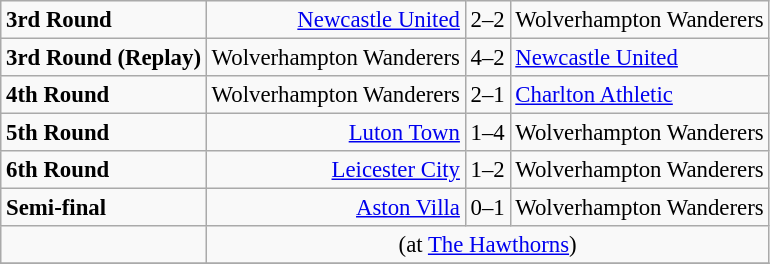<table class="wikitable" style="font-size: 95%;">
<tr>
<td><strong>3rd Round</strong></td>
<td align=right><a href='#'>Newcastle United</a></td>
<td>2–2</td>
<td>Wolverhampton Wanderers</td>
</tr>
<tr>
<td><strong>3rd Round (Replay)</strong></td>
<td align=right>Wolverhampton Wanderers</td>
<td>4–2</td>
<td><a href='#'>Newcastle United</a></td>
</tr>
<tr>
<td><strong>4th Round</strong></td>
<td align=right>Wolverhampton Wanderers</td>
<td>2–1</td>
<td><a href='#'>Charlton Athletic</a></td>
</tr>
<tr>
<td><strong>5th Round</strong></td>
<td align=right><a href='#'>Luton Town</a></td>
<td>1–4</td>
<td>Wolverhampton Wanderers</td>
</tr>
<tr>
<td><strong>6th Round</strong></td>
<td align=right><a href='#'>Leicester City</a></td>
<td>1–2</td>
<td>Wolverhampton Wanderers</td>
</tr>
<tr>
<td><strong>Semi-final</strong></td>
<td align=right><a href='#'>Aston Villa</a></td>
<td>0–1</td>
<td>Wolverhampton Wanderers</td>
</tr>
<tr>
<td> </td>
<td colspan=4 align=center>(at <a href='#'>The Hawthorns</a>)</td>
</tr>
<tr>
</tr>
</table>
